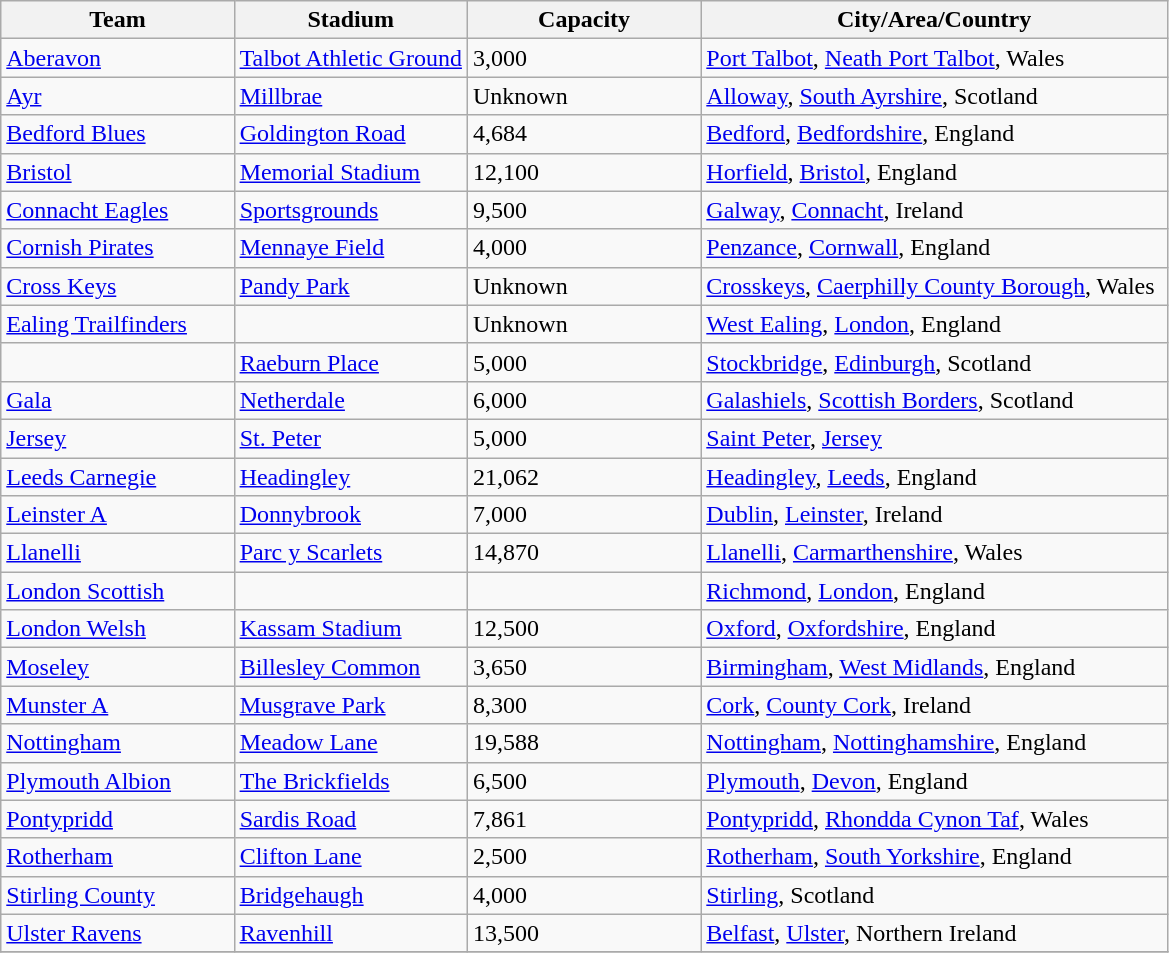<table class="wikitable sortable">
<tr>
<th width=20%>Team</th>
<th width=20%>Stadium</th>
<th width=20%>Capacity</th>
<th width=40%>City/Area/Country</th>
</tr>
<tr>
<td> <a href='#'>Aberavon</a></td>
<td><a href='#'>Talbot Athletic Ground</a></td>
<td>3,000</td>
<td><a href='#'>Port Talbot</a>, <a href='#'>Neath Port Talbot</a>, Wales</td>
</tr>
<tr>
<td> <a href='#'>Ayr</a></td>
<td><a href='#'>Millbrae</a></td>
<td>Unknown</td>
<td><a href='#'>Alloway</a>, <a href='#'>South Ayrshire</a>, Scotland</td>
</tr>
<tr>
<td> <a href='#'>Bedford Blues</a></td>
<td><a href='#'>Goldington Road</a></td>
<td>4,684</td>
<td><a href='#'>Bedford</a>, <a href='#'>Bedfordshire</a>, England</td>
</tr>
<tr>
<td> <a href='#'>Bristol</a></td>
<td><a href='#'>Memorial Stadium</a></td>
<td>12,100</td>
<td><a href='#'>Horfield</a>, <a href='#'>Bristol</a>, England</td>
</tr>
<tr>
<td> <a href='#'>Connacht Eagles</a></td>
<td><a href='#'>Sportsgrounds</a></td>
<td>9,500</td>
<td><a href='#'>Galway</a>, <a href='#'>Connacht</a>, Ireland</td>
</tr>
<tr>
<td> <a href='#'>Cornish Pirates</a></td>
<td><a href='#'>Mennaye Field</a></td>
<td>4,000</td>
<td><a href='#'>Penzance</a>, <a href='#'>Cornwall</a>, England</td>
</tr>
<tr>
<td> <a href='#'>Cross Keys</a></td>
<td><a href='#'>Pandy Park</a></td>
<td>Unknown</td>
<td><a href='#'>Crosskeys</a>, <a href='#'>Caerphilly County Borough</a>, Wales</td>
</tr>
<tr>
<td> <a href='#'>Ealing Trailfinders</a></td>
<td></td>
<td>Unknown</td>
<td><a href='#'>West Ealing</a>, <a href='#'>London</a>, England</td>
</tr>
<tr>
<td></td>
<td><a href='#'>Raeburn Place</a></td>
<td>5,000</td>
<td><a href='#'>Stockbridge</a>, <a href='#'>Edinburgh</a>, Scotland</td>
</tr>
<tr>
<td> <a href='#'>Gala</a></td>
<td><a href='#'>Netherdale</a></td>
<td>6,000</td>
<td><a href='#'>Galashiels</a>, <a href='#'>Scottish Borders</a>, Scotland</td>
</tr>
<tr>
<td> <a href='#'>Jersey</a></td>
<td><a href='#'>St. Peter</a></td>
<td>5,000</td>
<td><a href='#'>Saint Peter</a>, <a href='#'>Jersey</a></td>
</tr>
<tr>
<td> <a href='#'>Leeds Carnegie</a></td>
<td><a href='#'>Headingley</a></td>
<td>21,062</td>
<td><a href='#'>Headingley</a>, <a href='#'>Leeds</a>, England</td>
</tr>
<tr>
<td> <a href='#'>Leinster A</a></td>
<td><a href='#'>Donnybrook</a></td>
<td>7,000</td>
<td><a href='#'>Dublin</a>, <a href='#'>Leinster</a>, Ireland</td>
</tr>
<tr>
<td> <a href='#'>Llanelli</a></td>
<td><a href='#'>Parc y Scarlets</a></td>
<td>14,870</td>
<td><a href='#'>Llanelli</a>, <a href='#'>Carmarthenshire</a>, Wales</td>
</tr>
<tr>
<td> <a href='#'>London Scottish</a></td>
<td></td>
<td></td>
<td><a href='#'>Richmond</a>, <a href='#'>London</a>, England</td>
</tr>
<tr>
<td> <a href='#'>London Welsh</a></td>
<td><a href='#'>Kassam Stadium</a></td>
<td>12,500</td>
<td><a href='#'>Oxford</a>, <a href='#'>Oxfordshire</a>, England</td>
</tr>
<tr>
<td> <a href='#'>Moseley</a></td>
<td><a href='#'>Billesley Common</a></td>
<td>3,650</td>
<td><a href='#'>Birmingham</a>, <a href='#'>West Midlands</a>, England</td>
</tr>
<tr>
<td> <a href='#'>Munster A</a></td>
<td><a href='#'>Musgrave Park</a></td>
<td>8,300</td>
<td><a href='#'>Cork</a>, <a href='#'>County Cork</a>, Ireland</td>
</tr>
<tr>
<td> <a href='#'>Nottingham</a></td>
<td><a href='#'>Meadow Lane</a></td>
<td>19,588</td>
<td><a href='#'>Nottingham</a>, <a href='#'>Nottinghamshire</a>, England</td>
</tr>
<tr>
<td> <a href='#'>Plymouth Albion</a></td>
<td><a href='#'>The Brickfields</a></td>
<td>6,500</td>
<td><a href='#'>Plymouth</a>, <a href='#'>Devon</a>, England</td>
</tr>
<tr>
<td> <a href='#'>Pontypridd</a></td>
<td><a href='#'>Sardis Road</a></td>
<td>7,861</td>
<td><a href='#'>Pontypridd</a>, <a href='#'>Rhondda Cynon Taf</a>, Wales</td>
</tr>
<tr>
<td> <a href='#'>Rotherham</a></td>
<td><a href='#'>Clifton Lane</a></td>
<td>2,500</td>
<td><a href='#'>Rotherham</a>, <a href='#'>South Yorkshire</a>, England</td>
</tr>
<tr>
<td> <a href='#'>Stirling County</a></td>
<td><a href='#'>Bridgehaugh</a></td>
<td>4,000</td>
<td><a href='#'>Stirling</a>, Scotland</td>
</tr>
<tr>
<td> <a href='#'>Ulster Ravens</a></td>
<td><a href='#'>Ravenhill</a></td>
<td>13,500</td>
<td><a href='#'>Belfast</a>, <a href='#'>Ulster</a>, Northern Ireland</td>
</tr>
<tr>
</tr>
</table>
